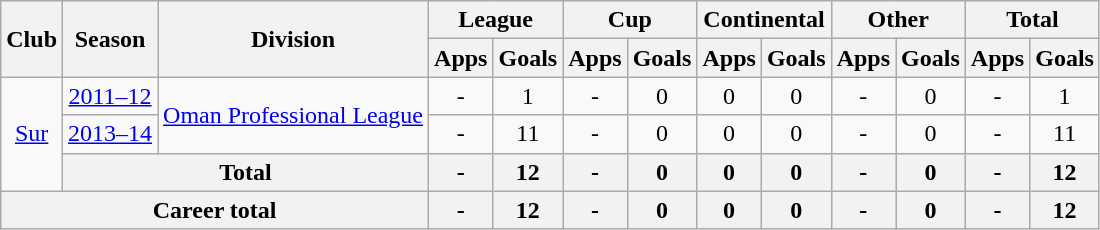<table class="wikitable" style="text-align: center;">
<tr>
<th rowspan="2">Club</th>
<th rowspan="2">Season</th>
<th rowspan="2">Division</th>
<th colspan="2">League</th>
<th colspan="2">Cup</th>
<th colspan="2">Continental</th>
<th colspan="2">Other</th>
<th colspan="2">Total</th>
</tr>
<tr>
<th>Apps</th>
<th>Goals</th>
<th>Apps</th>
<th>Goals</th>
<th>Apps</th>
<th>Goals</th>
<th>Apps</th>
<th>Goals</th>
<th>Apps</th>
<th>Goals</th>
</tr>
<tr>
<td rowspan="3"><a href='#'>Sur</a></td>
<td><a href='#'>2011–12</a></td>
<td rowspan="2"><a href='#'>Oman Professional League</a></td>
<td>-</td>
<td>1</td>
<td>-</td>
<td>0</td>
<td>0</td>
<td>0</td>
<td>-</td>
<td>0</td>
<td>-</td>
<td>1</td>
</tr>
<tr>
<td><a href='#'>2013–14</a></td>
<td>-</td>
<td>11</td>
<td>-</td>
<td>0</td>
<td>0</td>
<td>0</td>
<td>-</td>
<td>0</td>
<td>-</td>
<td>11</td>
</tr>
<tr>
<th colspan="2">Total</th>
<th>-</th>
<th>12</th>
<th>-</th>
<th>0</th>
<th>0</th>
<th>0</th>
<th>-</th>
<th>0</th>
<th>-</th>
<th>12</th>
</tr>
<tr>
<th colspan="3">Career total</th>
<th>-</th>
<th>12</th>
<th>-</th>
<th>0</th>
<th>0</th>
<th>0</th>
<th>-</th>
<th>0</th>
<th>-</th>
<th>12</th>
</tr>
</table>
